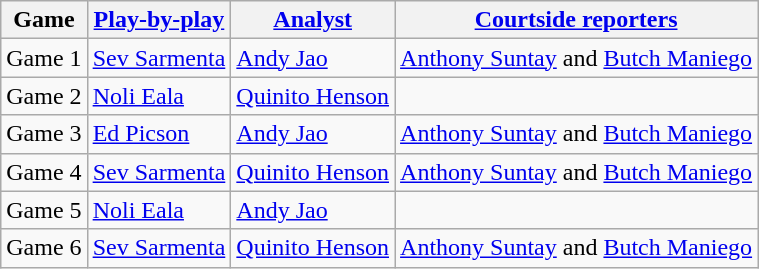<table class=wikitable>
<tr>
<th>Game</th>
<th><a href='#'>Play-by-play</a></th>
<th><a href='#'>Analyst</a></th>
<th><a href='#'>Courtside reporters</a></th>
</tr>
<tr>
<td>Game 1</td>
<td><a href='#'>Sev Sarmenta</a></td>
<td><a href='#'>Andy Jao</a></td>
<td><a href='#'>Anthony Suntay</a> and <a href='#'>Butch Maniego</a></td>
</tr>
<tr>
<td>Game 2</td>
<td><a href='#'>Noli Eala</a></td>
<td><a href='#'>Quinito Henson</a></td>
<td></td>
</tr>
<tr>
<td>Game 3</td>
<td><a href='#'>Ed Picson</a></td>
<td><a href='#'>Andy Jao</a></td>
<td><a href='#'>Anthony Suntay</a> and <a href='#'>Butch Maniego</a></td>
</tr>
<tr>
<td>Game 4</td>
<td><a href='#'>Sev Sarmenta</a></td>
<td><a href='#'>Quinito Henson</a></td>
<td><a href='#'>Anthony Suntay</a> and <a href='#'>Butch Maniego</a></td>
</tr>
<tr>
<td>Game 5</td>
<td><a href='#'>Noli Eala</a></td>
<td><a href='#'>Andy Jao</a></td>
<td></td>
</tr>
<tr>
<td>Game 6</td>
<td><a href='#'>Sev Sarmenta</a></td>
<td><a href='#'>Quinito Henson</a></td>
<td><a href='#'>Anthony Suntay</a> and <a href='#'>Butch Maniego</a></td>
</tr>
</table>
